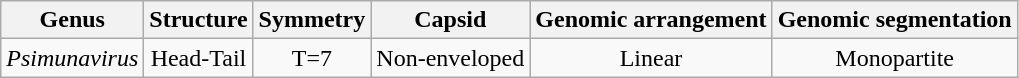<table class="wikitable sortable" style="text-align:center">
<tr>
<th>Genus</th>
<th>Structure</th>
<th>Symmetry</th>
<th>Capsid</th>
<th>Genomic arrangement</th>
<th>Genomic segmentation</th>
</tr>
<tr>
<td><em>Psimunavirus</em></td>
<td>Head-Tail</td>
<td>T=7</td>
<td>Non-enveloped</td>
<td>Linear</td>
<td>Monopartite</td>
</tr>
</table>
